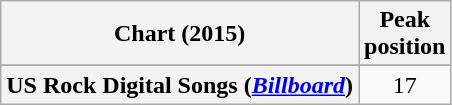<table class="wikitable sortable plainrowheaders">
<tr>
<th>Chart (2015)</th>
<th>Peak<br>position</th>
</tr>
<tr>
</tr>
<tr>
<th scope="row">US Rock Digital Songs (<em><a href='#'>Billboard</a></em>)</th>
<td style="text-align:center;">17</td>
</tr>
</table>
